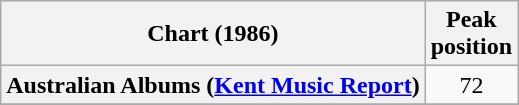<table class="wikitable plainrowheaders sortable">
<tr>
<th>Chart (1986)</th>
<th>Peak<br>position</th>
</tr>
<tr>
<th scope="row">Australian Albums (<a href='#'>Kent Music Report</a>)</th>
<td align="center">72</td>
</tr>
<tr>
</tr>
<tr>
</tr>
<tr>
</tr>
<tr>
</tr>
<tr>
</tr>
</table>
